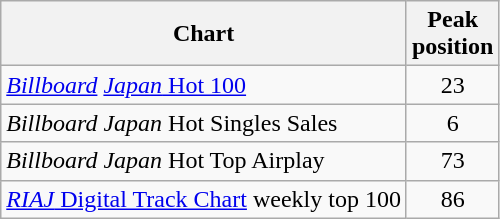<table class="wikitable" style="text-align:center;">
<tr>
<th>Chart</th>
<th>Peak<br>position</th>
</tr>
<tr>
<td align="left"><em><a href='#'>Billboard</a></em> <a href='#'><em>Japan</em> Hot 100</a></td>
<td>23</td>
</tr>
<tr>
<td align="left"><em>Billboard Japan</em> Hot Singles Sales</td>
<td>6</td>
</tr>
<tr>
<td align="left"><em>Billboard Japan</em> Hot Top Airplay</td>
<td>73</td>
</tr>
<tr>
<td align="left"><a href='#'><em>RIAJ</em> Digital Track Chart</a> weekly top 100</td>
<td>86</td>
</tr>
</table>
